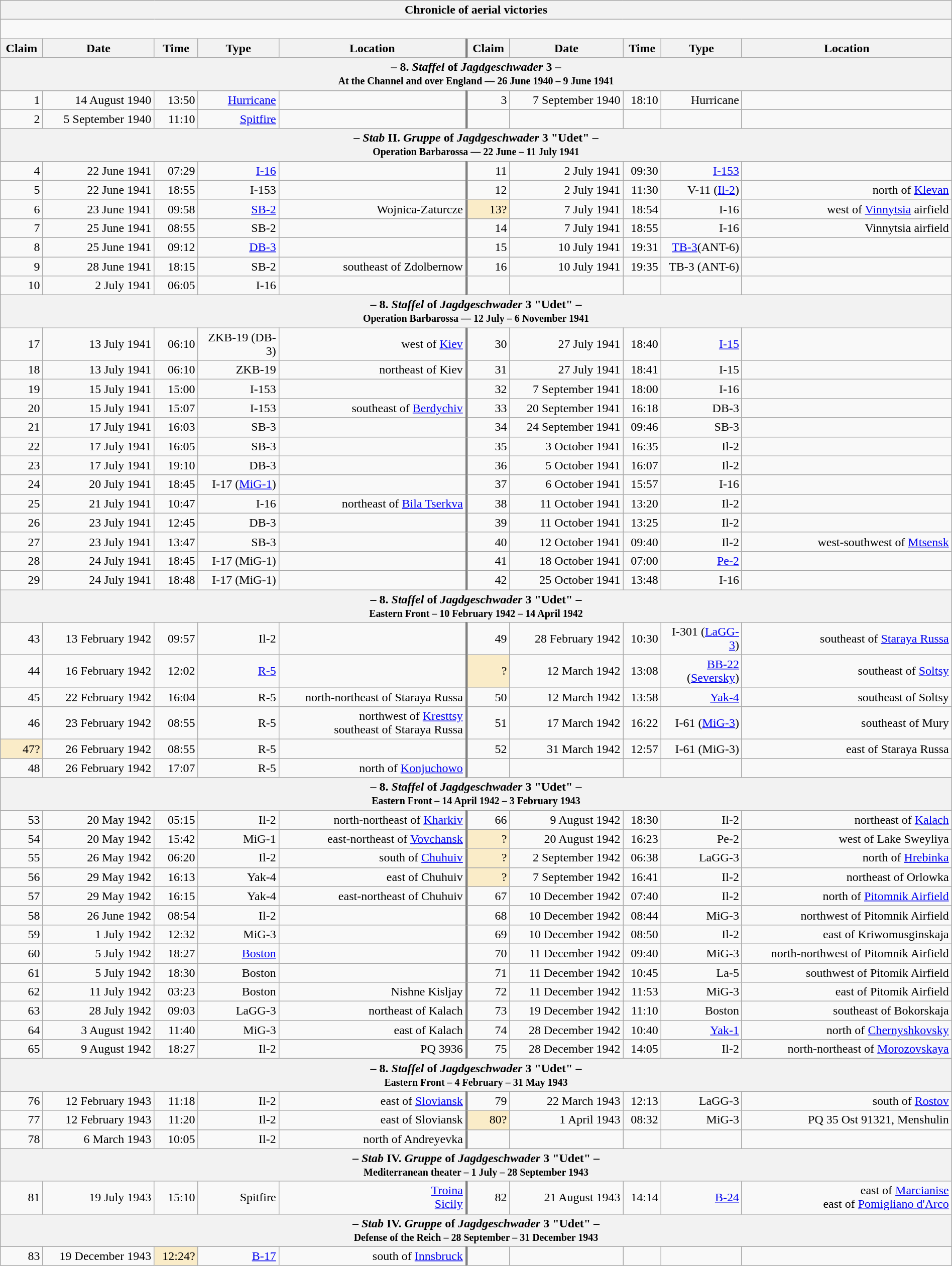<table class="wikitable plainrowheaders collapsible" style="margin-left: auto; margin-right: auto; border: none; text-align:right; width: 100%;">
<tr>
<th colspan="10">Chronicle of aerial victories</th>
</tr>
<tr>
<td colspan="10" style="text-align: left;"><br></td>
</tr>
<tr>
<th scope="col">Claim</th>
<th scope="col">Date</th>
<th scope="col">Time</th>
<th scope="col" width="100px">Type</th>
<th scope="col">Location</th>
<th scope="col" style="border-left: 3px solid grey;">Claim</th>
<th scope="col">Date</th>
<th scope="col">Time</th>
<th scope="col" width="100px">Type</th>
<th scope="col">Location</th>
</tr>
<tr>
<th colspan="10">– 8. <em>Staffel</em> of <em>Jagdgeschwader</em> 3 –<br><small>At the Channel and over England — 26 June 1940 – 9 June 1941</small></th>
</tr>
<tr>
<td>1</td>
<td>14 August 1940</td>
<td>13:50</td>
<td><a href='#'>Hurricane</a></td>
<td></td>
<td style="border-left: 3px solid grey;">3</td>
<td>7 September 1940</td>
<td>18:10</td>
<td>Hurricane</td>
<td></td>
</tr>
<tr>
<td>2</td>
<td>5 September 1940</td>
<td>11:10</td>
<td><a href='#'>Spitfire</a></td>
<td></td>
<td style="border-left: 3px solid grey;"></td>
<td></td>
<td></td>
<td></td>
<td></td>
</tr>
<tr>
<th colspan="10">– <em>Stab</em> II. <em>Gruppe</em> of <em>Jagdgeschwader</em> 3 "Udet" –<br><small>Operation Barbarossa — 22 June – 11 July 1941</small></th>
</tr>
<tr>
<td>4</td>
<td>22 June 1941</td>
<td>07:29</td>
<td><a href='#'>I-16</a></td>
<td></td>
<td style="border-left: 3px solid grey;">11</td>
<td>2 July 1941</td>
<td>09:30</td>
<td><a href='#'>I-153</a></td>
<td></td>
</tr>
<tr>
<td>5</td>
<td>22 June 1941</td>
<td>18:55</td>
<td>I-153</td>
<td></td>
<td style="border-left: 3px solid grey;">12</td>
<td>2 July 1941</td>
<td>11:30</td>
<td>V-11 (<a href='#'>Il-2</a>)</td>
<td> north of <a href='#'>Klevan</a></td>
</tr>
<tr>
<td>6</td>
<td>23 June 1941</td>
<td>09:58</td>
<td><a href='#'>SB-2</a></td>
<td>Wojnica-Zaturcze</td>
<td style="border-left: 3px solid grey; background:#faecc8">13?</td>
<td>7 July 1941</td>
<td>18:54</td>
<td>I-16</td>
<td>west of <a href='#'>Vinnytsia</a> airfield</td>
</tr>
<tr>
<td>7</td>
<td>25 June 1941</td>
<td>08:55</td>
<td>SB-2</td>
<td></td>
<td style="border-left: 3px solid grey;">14</td>
<td>7 July 1941</td>
<td>18:55</td>
<td>I-16</td>
<td>Vinnytsia airfield</td>
</tr>
<tr>
<td>8</td>
<td>25 June 1941</td>
<td>09:12</td>
<td><a href='#'>DB-3</a></td>
<td></td>
<td style="border-left: 3px solid grey;">15</td>
<td>10 July 1941</td>
<td>19:31</td>
<td><a href='#'>TB-3</a>(ANT-6)</td>
<td></td>
</tr>
<tr>
<td>9</td>
<td>28 June 1941</td>
<td>18:15</td>
<td>SB-2</td>
<td> southeast of Zdolbernow</td>
<td style="border-left: 3px solid grey;">16</td>
<td>10 July 1941</td>
<td>19:35</td>
<td>TB-3 (ANT-6)</td>
<td></td>
</tr>
<tr>
<td>10</td>
<td>2 July 1941</td>
<td>06:05</td>
<td>I-16</td>
<td></td>
<td style="border-left: 3px solid grey;"></td>
<td></td>
<td></td>
<td></td>
<td></td>
</tr>
<tr>
<th colspan="10">– 8. <em>Staffel</em> of <em>Jagdgeschwader</em> 3 "Udet" –<br><small>Operation Barbarossa — 12 July – 6 November 1941</small></th>
</tr>
<tr>
<td>17</td>
<td>13 July 1941</td>
<td>06:10</td>
<td>ZKB-19 (DB-3)</td>
<td>west of <a href='#'>Kiev</a></td>
<td style="border-left: 3px solid grey;">30</td>
<td>27 July 1941</td>
<td>18:40</td>
<td><a href='#'>I-15</a></td>
<td></td>
</tr>
<tr>
<td>18</td>
<td>13 July 1941</td>
<td>06:10</td>
<td>ZKB-19</td>
<td>northeast of Kiev</td>
<td style="border-left: 3px solid grey;">31</td>
<td>27 July 1941</td>
<td>18:41</td>
<td>I-15</td>
<td></td>
</tr>
<tr>
<td>19</td>
<td>15 July 1941</td>
<td>15:00</td>
<td>I-153</td>
<td></td>
<td style="border-left: 3px solid grey;">32</td>
<td>7 September 1941</td>
<td>18:00</td>
<td>I-16</td>
<td></td>
</tr>
<tr>
<td>20</td>
<td>15 July 1941</td>
<td>15:07</td>
<td>I-153</td>
<td> southeast of <a href='#'>Berdychiv</a></td>
<td style="border-left: 3px solid grey;">33</td>
<td>20 September 1941</td>
<td>16:18</td>
<td>DB-3</td>
<td></td>
</tr>
<tr>
<td>21</td>
<td>17 July 1941</td>
<td>16:03</td>
<td>SB-3</td>
<td></td>
<td style="border-left: 3px solid grey;">34</td>
<td>24 September 1941</td>
<td>09:46</td>
<td>SB-3</td>
<td></td>
</tr>
<tr>
<td>22</td>
<td>17 July 1941</td>
<td>16:05</td>
<td>SB-3</td>
<td></td>
<td style="border-left: 3px solid grey;">35</td>
<td>3 October 1941</td>
<td>16:35</td>
<td>Il-2</td>
<td></td>
</tr>
<tr>
<td>23</td>
<td>17 July 1941</td>
<td>19:10</td>
<td>DB-3</td>
<td></td>
<td style="border-left: 3px solid grey;">36</td>
<td>5 October 1941</td>
<td>16:07</td>
<td>Il-2</td>
<td></td>
</tr>
<tr>
<td>24</td>
<td>20 July 1941</td>
<td>18:45</td>
<td>I-17 (<a href='#'>MiG-1</a>)</td>
<td></td>
<td style="border-left: 3px solid grey;">37</td>
<td>6 October 1941</td>
<td>15:57</td>
<td>I-16</td>
<td></td>
</tr>
<tr>
<td>25</td>
<td>21 July 1941</td>
<td>10:47</td>
<td>I-16</td>
<td> northeast of <a href='#'>Bila Tserkva</a></td>
<td style="border-left: 3px solid grey;">38</td>
<td>11 October 1941</td>
<td>13:20</td>
<td>Il-2</td>
<td></td>
</tr>
<tr>
<td>26</td>
<td>23 July 1941</td>
<td>12:45</td>
<td>DB-3</td>
<td></td>
<td style="border-left: 3px solid grey;">39</td>
<td>11 October 1941</td>
<td>13:25</td>
<td>Il-2</td>
<td></td>
</tr>
<tr>
<td>27</td>
<td>23 July 1941</td>
<td>13:47</td>
<td>SB-3</td>
<td></td>
<td style="border-left: 3px solid grey;">40</td>
<td>12 October 1941</td>
<td>09:40</td>
<td>Il-2</td>
<td> west-southwest of <a href='#'>Mtsensk</a></td>
</tr>
<tr>
<td>28</td>
<td>24 July 1941</td>
<td>18:45</td>
<td>I-17 (MiG-1)</td>
<td></td>
<td style="border-left: 3px solid grey;">41</td>
<td>18 October 1941</td>
<td>07:00</td>
<td><a href='#'>Pe-2</a></td>
<td></td>
</tr>
<tr>
<td>29</td>
<td>24 July 1941</td>
<td>18:48</td>
<td>I-17 (MiG-1)</td>
<td></td>
<td style="border-left: 3px solid grey;">42</td>
<td>25 October 1941</td>
<td>13:48</td>
<td>I-16</td>
<td></td>
</tr>
<tr>
<th colspan="10">– 8. <em>Staffel</em> of <em>Jagdgeschwader</em> 3 "Udet" –<br><small>Eastern Front – 10 February 1942 – 14 April 1942</small></th>
</tr>
<tr>
<td>43</td>
<td>13 February 1942</td>
<td>09:57</td>
<td>Il-2</td>
<td></td>
<td style="border-left: 3px solid grey;">49</td>
<td>28 February 1942</td>
<td>10:30</td>
<td>I-301 (<a href='#'>LaGG-3</a>)</td>
<td>southeast of <a href='#'>Staraya Russa</a></td>
</tr>
<tr>
<td>44</td>
<td>16 February 1942</td>
<td>12:02</td>
<td><a href='#'>R-5</a></td>
<td></td>
<td style="border-left: 3px solid grey; background:#faecc8">?</td>
<td>12 March 1942</td>
<td>13:08</td>
<td><a href='#'>BB-22</a> (<a href='#'>Seversky</a>)</td>
<td> southeast of <a href='#'>Soltsy</a></td>
</tr>
<tr>
<td>45</td>
<td>22 February 1942</td>
<td>16:04</td>
<td>R-5</td>
<td> north-northeast of Staraya Russa</td>
<td style="border-left: 3px solid grey;">50</td>
<td>12 March 1942</td>
<td>13:58</td>
<td><a href='#'>Yak-4</a></td>
<td> southeast of Soltsy</td>
</tr>
<tr>
<td>46</td>
<td>23 February 1942</td>
<td>08:55</td>
<td>R-5</td>
<td> northwest of <a href='#'>Kresttsy</a><br> southeast of Staraya Russa</td>
<td style="border-left: 3px solid grey;">51</td>
<td>17 March 1942</td>
<td>16:22</td>
<td>I-61 (<a href='#'>MiG-3</a>)</td>
<td> southeast of Mury</td>
</tr>
<tr>
<td style="background:#faecc8">47?</td>
<td>26 February 1942</td>
<td>08:55</td>
<td>R-5</td>
<td></td>
<td style="border-left: 3px solid grey;">52</td>
<td>31 March 1942</td>
<td>12:57</td>
<td>I-61 (MiG-3)</td>
<td> east of Staraya Russa</td>
</tr>
<tr>
<td>48</td>
<td>26 February 1942</td>
<td>17:07</td>
<td>R-5</td>
<td> north of <a href='#'>Konjuchowo</a></td>
<td style="border-left: 3px solid grey;"></td>
<td></td>
<td></td>
<td></td>
<td></td>
</tr>
<tr>
<th colspan="10">– 8. <em>Staffel</em> of <em>Jagdgeschwader</em> 3 "Udet" –<br><small>Eastern Front – 14 April 1942 – 3 February 1943</small></th>
</tr>
<tr>
<td>53</td>
<td>20 May 1942</td>
<td>05:15</td>
<td>Il-2</td>
<td>north-northeast of <a href='#'>Kharkiv</a></td>
<td style="border-left: 3px solid grey;">66</td>
<td>9 August 1942</td>
<td>18:30</td>
<td>Il-2</td>
<td>northeast of <a href='#'>Kalach</a></td>
</tr>
<tr>
<td>54</td>
<td>20 May 1942</td>
<td>15:42</td>
<td>MiG-1</td>
<td> east-northeast of <a href='#'>Vovchansk</a></td>
<td style="border-left: 3px solid grey; background:#faecc8">?</td>
<td>20 August 1942</td>
<td>16:23</td>
<td>Pe-2</td>
<td>west of Lake Sweyliya</td>
</tr>
<tr>
<td>55</td>
<td>26 May 1942</td>
<td>06:20</td>
<td>Il-2</td>
<td> south of <a href='#'>Chuhuiv</a></td>
<td style="border-left: 3px solid grey; background:#faecc8">?</td>
<td>2 September 1942</td>
<td>06:38</td>
<td>LaGG-3</td>
<td> north of <a href='#'>Hrebinka</a></td>
</tr>
<tr>
<td>56</td>
<td>29 May 1942</td>
<td>16:13</td>
<td>Yak-4</td>
<td> east of Chuhuiv</td>
<td style="border-left: 3px solid grey; background:#faecc8">?</td>
<td>7 September 1942</td>
<td>16:41</td>
<td>Il-2</td>
<td> northeast of Orlowka</td>
</tr>
<tr>
<td>57</td>
<td>29 May 1942</td>
<td>16:15</td>
<td>Yak-4</td>
<td> east-northeast of Chuhuiv</td>
<td style="border-left: 3px solid grey;">67</td>
<td>10 December 1942</td>
<td>07:40</td>
<td>Il-2</td>
<td>north of <a href='#'>Pitomnik Airfield</a></td>
</tr>
<tr>
<td>58</td>
<td>26 June 1942</td>
<td>08:54</td>
<td>Il-2</td>
<td></td>
<td style="border-left: 3px solid grey;">68</td>
<td>10 December 1942</td>
<td>08:44</td>
<td>MiG-3</td>
<td> northwest of Pitomnik Airfield</td>
</tr>
<tr>
<td>59</td>
<td>1 July 1942</td>
<td>12:32</td>
<td>MiG-3</td>
<td></td>
<td style="border-left: 3px solid grey;">69</td>
<td>10 December 1942</td>
<td>08:50</td>
<td>Il-2</td>
<td> east of Kriwomusginskaja</td>
</tr>
<tr>
<td>60</td>
<td>5 July 1942</td>
<td>18:27</td>
<td><a href='#'>Boston</a></td>
<td></td>
<td style="border-left: 3px solid grey;">70</td>
<td>11 December 1942</td>
<td>09:40</td>
<td>MiG-3</td>
<td> north-northwest of Pitomnik Airfield</td>
</tr>
<tr>
<td>61</td>
<td>5 July 1942</td>
<td>18:30</td>
<td>Boston</td>
<td></td>
<td style="border-left: 3px solid grey;">71</td>
<td>11 December 1942</td>
<td>10:45</td>
<td>La-5</td>
<td> southwest of Pitomik Airfield</td>
</tr>
<tr>
<td>62</td>
<td>11 July 1942</td>
<td>03:23</td>
<td>Boston</td>
<td>Nishne Kisljay</td>
<td style="border-left: 3px solid grey;">72</td>
<td>11 December 1942</td>
<td>11:53</td>
<td>MiG-3</td>
<td> east of Pitomik Airfield</td>
</tr>
<tr>
<td>63</td>
<td>28 July 1942</td>
<td>09:03</td>
<td>LaGG-3</td>
<td>northeast of Kalach</td>
<td style="border-left: 3px solid grey;">73</td>
<td>19 December 1942</td>
<td>11:10</td>
<td>Boston</td>
<td> southeast of Bokorskaja</td>
</tr>
<tr>
<td>64</td>
<td>3 August 1942</td>
<td>11:40</td>
<td>MiG-3</td>
<td>east of Kalach</td>
<td style="border-left: 3px solid grey;">74</td>
<td>28 December 1942</td>
<td>10:40</td>
<td><a href='#'>Yak-1</a></td>
<td>north of <a href='#'>Chernyshkovsky</a></td>
</tr>
<tr>
<td>65</td>
<td>9 August 1942</td>
<td>18:27</td>
<td>Il-2</td>
<td>PQ 3936</td>
<td style="border-left: 3px solid grey;">75</td>
<td>28 December 1942</td>
<td>14:05</td>
<td>Il-2</td>
<td> north-northeast of <a href='#'>Morozovskaya</a></td>
</tr>
<tr>
<th colspan="10">– 8. <em>Staffel</em> of <em>Jagdgeschwader</em> 3 "Udet" –<br><small>Eastern Front – 4 February – 31 May 1943</small></th>
</tr>
<tr>
<td>76</td>
<td>12 February 1943</td>
<td>11:18</td>
<td>Il-2</td>
<td>east of <a href='#'>Sloviansk</a></td>
<td style="border-left: 3px solid grey;">79</td>
<td>22 March 1943</td>
<td>12:13</td>
<td>LaGG-3</td>
<td> south of <a href='#'>Rostov</a></td>
</tr>
<tr>
<td>77</td>
<td>12 February 1943</td>
<td>11:20</td>
<td>Il-2</td>
<td>east of Sloviansk</td>
<td style="border-left: 3px solid grey; background:#faecc8">80?</td>
<td>1 April 1943</td>
<td>08:32</td>
<td>MiG-3</td>
<td>PQ 35 Ost 91321, Menshulin</td>
</tr>
<tr>
<td>78</td>
<td>6 March 1943</td>
<td>10:05</td>
<td>Il-2</td>
<td> north of Andreyevka</td>
<td style="border-left: 3px solid grey;"></td>
<td></td>
<td></td>
<td></td>
<td></td>
</tr>
<tr>
<th colspan="10">– <em>Stab</em> IV. <em>Gruppe</em> of <em>Jagdgeschwader</em> 3 "Udet" –<br><small>Mediterranean theater – 1 July – 28 September 1943</small></th>
</tr>
<tr>
<td>81</td>
<td>19 July 1943</td>
<td>15:10</td>
<td>Spitfire</td>
<td><a href='#'>Troina</a><br><a href='#'>Sicily</a></td>
<td style="border-left: 3px solid grey;">82</td>
<td>21 August 1943</td>
<td>14:14</td>
<td><a href='#'>B-24</a></td>
<td> east of <a href='#'>Marcianise</a><br> east of <a href='#'>Pomigliano d'Arco</a></td>
</tr>
<tr>
<th colspan="10">– <em>Stab</em> IV. <em>Gruppe</em> of <em>Jagdgeschwader</em> 3 "Udet" –<br><small>Defense of the Reich – 28 September – 31 December 1943</small></th>
</tr>
<tr>
<td>83</td>
<td>19 December 1943</td>
<td style="background:#faecc8">12:24?</td>
<td><a href='#'>B-17</a></td>
<td>south of <a href='#'>Innsbruck</a></td>
<td style="border-left: 3px solid grey;"></td>
<td></td>
<td></td>
<td></td>
<td></td>
</tr>
</table>
